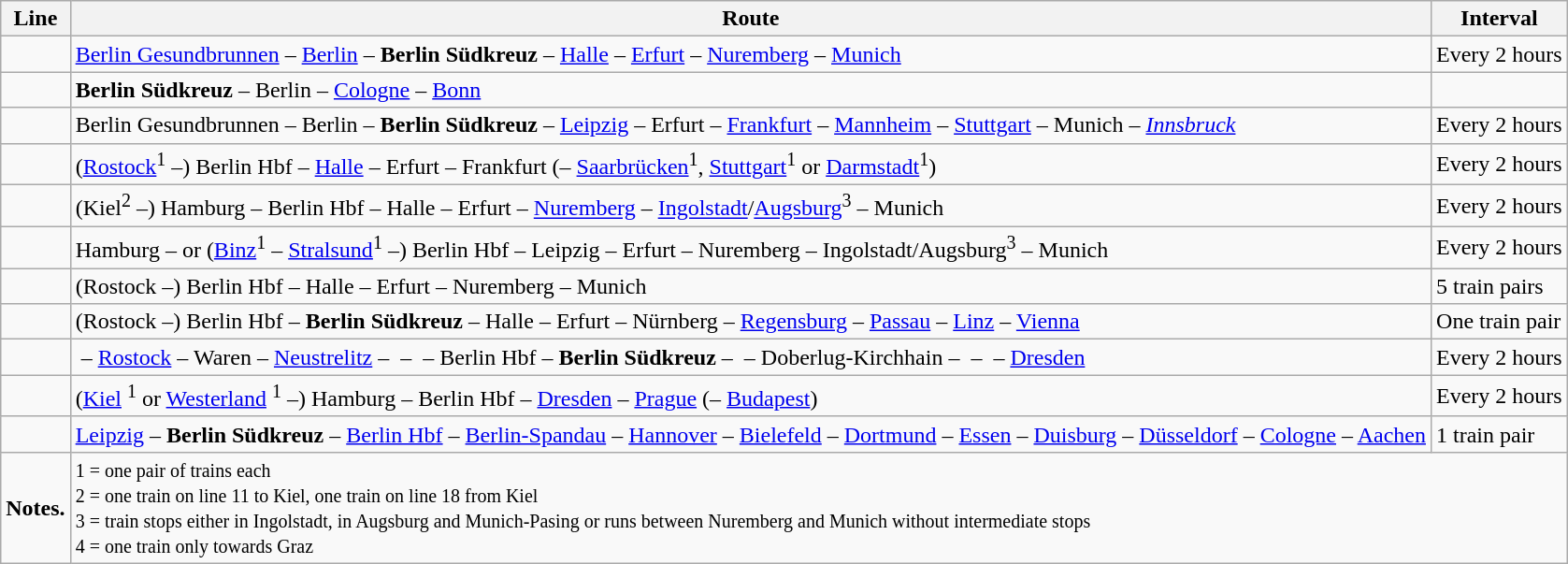<table class="wikitable">
<tr>
<th>Line</th>
<th>Route</th>
<th>Interval</th>
</tr>
<tr>
<td align=center></td>
<td><a href='#'>Berlin Gesundbrunnen</a> – <a href='#'>Berlin</a> – <strong>Berlin Südkreuz</strong> – <a href='#'>Halle</a> – <a href='#'>Erfurt</a> – <a href='#'>Nuremberg</a> – <a href='#'>Munich</a></td>
<td>Every 2 hours</td>
</tr>
<tr>
<td align=center></td>
<td><strong>Berlin Südkreuz</strong> – Berlin – <a href='#'>Cologne</a> – <a href='#'>Bonn</a></td>
<td></td>
</tr>
<tr>
<td align="center"></td>
<td>Berlin Gesundbrunnen – Berlin – <strong>Berlin Südkreuz</strong> – <a href='#'>Leipzig</a> – Erfurt – <a href='#'>Frankfurt</a> – <a href='#'>Mannheim</a> – <a href='#'>Stuttgart</a> – Munich – <em><a href='#'>Innsbruck</a></em></td>
<td>Every 2 hours</td>
</tr>
<tr>
<td align="center"></td>
<td>(<a href='#'>Rostock</a><sup>1</sup> –) Berlin Hbf –  <a href='#'>Halle</a> – Erfurt – Frankfurt (– <a href='#'>Saarbrücken</a><sup>1</sup>, <a href='#'>Stuttgart</a><sup>1</sup> or <a href='#'>Darmstadt</a><sup>1</sup>)</td>
<td>Every 2 hours</td>
</tr>
<tr>
<td align="center"></td>
<td>(Kiel<sup>2</sup> –) Hamburg – Berlin Hbf –  Halle – Erfurt – <a href='#'>Nuremberg</a> – <a href='#'>Ingolstadt</a>/<a href='#'>Augsburg</a><sup>3</sup> –  Munich</td>
<td>Every 2 hours</td>
</tr>
<tr>
<td align="center"></td>
<td>Hamburg – or (<a href='#'>Binz</a><sup>1</sup> – <a href='#'>Stralsund</a><sup>1</sup> –)  Berlin Hbf –  Leipzig – Erfurt – Nuremberg – Ingolstadt/Augsburg<sup>3</sup> – Munich</td>
<td>Every 2 hours</td>
</tr>
<tr>
<td align="center"></td>
<td>(Rostock –) Berlin Hbf –  Halle – Erfurt – Nuremberg – Munich</td>
<td>5 train pairs</td>
</tr>
<tr>
<td align="center"></td>
<td>(Rostock –) Berlin Hbf – <strong>Berlin Südkreuz</strong> – Halle – Erfurt – Nürnberg – <a href='#'>Regensburg</a> – <a href='#'>Passau</a> – <a href='#'>Linz</a> – <a href='#'>Vienna</a></td>
<td>One train pair</td>
</tr>
<tr>
<td style="text-align:center"></td>
<td> – <a href='#'>Rostock</a> – Waren – <a href='#'>Neustrelitz</a> –  –  – Berlin Hbf – <strong>Berlin Südkreuz</strong> –  – Doberlug-Kirchhain –  –  – <a href='#'>Dresden</a></td>
<td>Every 2 hours</td>
</tr>
<tr>
<td align="center"></td>
<td>(<a href='#'>Kiel</a> <sup>1</sup> or <a href='#'>Westerland</a> <sup>1</sup> –) Hamburg – Berlin Hbf –  <a href='#'>Dresden</a> – <a href='#'>Prague</a> (– <a href='#'>Budapest</a>)</td>
<td>Every 2 hours</td>
</tr>
<tr>
<td></td>
<td><a href='#'>Leipzig</a> –  <strong>Berlin Südkreuz</strong> – <a href='#'>Berlin Hbf</a> – <a href='#'>Berlin-Spandau</a> – <a href='#'>Hannover</a> – <a href='#'>Bielefeld</a> – <a href='#'>Dortmund</a> – <a href='#'>Essen</a> – <a href='#'>Duisburg</a> – <a href='#'>Düsseldorf</a> – <a href='#'>Cologne</a> – <a href='#'>Aachen</a></td>
<td>1 train pair</td>
</tr>
<tr>
<td style="text-align:center"><strong>Notes.</strong></td>
<td colspan="2"><small>1 = one pair of trains each</small><br><small>2 = one train on line 11 to Kiel, one train on line 18 from Kiel</small><br><small>3 = train stops either in Ingolstadt, in Augsburg and Munich-Pasing or runs between Nuremberg and Munich without intermediate stops</small><br><small>4 = one train only towards Graz</small></td>
</tr>
</table>
